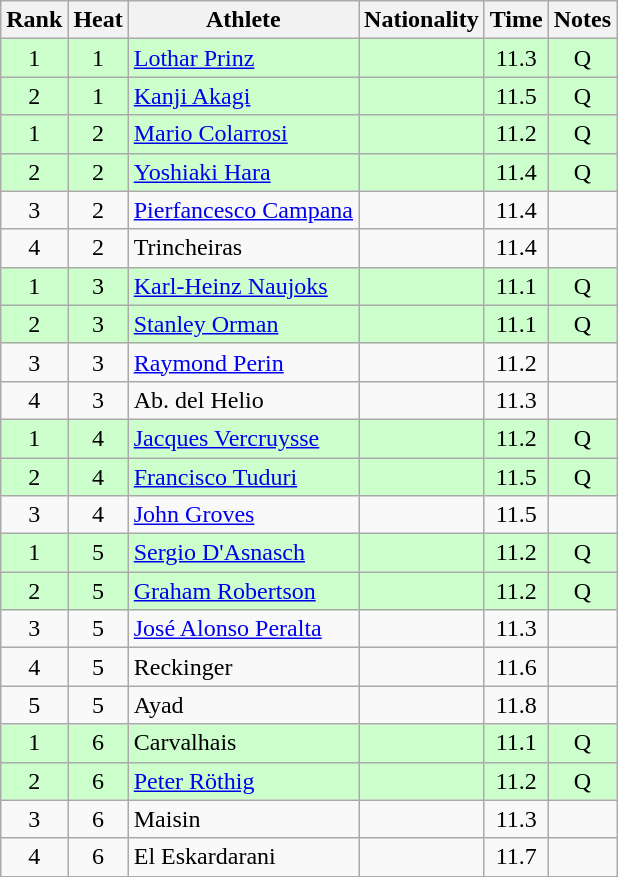<table class="wikitable sortable" style="text-align:center">
<tr>
<th>Rank</th>
<th>Heat</th>
<th>Athlete</th>
<th>Nationality</th>
<th>Time</th>
<th>Notes</th>
</tr>
<tr bgcolor=ccffcc>
<td>1</td>
<td>1</td>
<td align=left><a href='#'>Lothar Prinz</a></td>
<td align=left></td>
<td>11.3</td>
<td>Q</td>
</tr>
<tr bgcolor=ccffcc>
<td>2</td>
<td>1</td>
<td align=left><a href='#'>Kanji Akagi</a></td>
<td align=left></td>
<td>11.5</td>
<td>Q</td>
</tr>
<tr bgcolor=ccffcc>
<td>1</td>
<td>2</td>
<td align=left><a href='#'>Mario Colarrosi</a></td>
<td align=left></td>
<td>11.2</td>
<td>Q</td>
</tr>
<tr bgcolor=ccffcc>
<td>2</td>
<td>2</td>
<td align=left><a href='#'>Yoshiaki Hara</a></td>
<td align=left></td>
<td>11.4</td>
<td>Q</td>
</tr>
<tr>
<td>3</td>
<td>2</td>
<td align=left><a href='#'>Pierfancesco Campana</a></td>
<td align=left></td>
<td>11.4</td>
<td></td>
</tr>
<tr>
<td>4</td>
<td>2</td>
<td align=left>Trincheiras</td>
<td align=left></td>
<td>11.4</td>
<td></td>
</tr>
<tr bgcolor=ccffcc>
<td>1</td>
<td>3</td>
<td align=left><a href='#'>Karl-Heinz Naujoks</a></td>
<td align=left></td>
<td>11.1</td>
<td>Q</td>
</tr>
<tr bgcolor=ccffcc>
<td>2</td>
<td>3</td>
<td align=left><a href='#'>Stanley Orman</a></td>
<td align=left></td>
<td>11.1</td>
<td>Q</td>
</tr>
<tr>
<td>3</td>
<td>3</td>
<td align=left><a href='#'>Raymond Perin</a></td>
<td align=left></td>
<td>11.2</td>
<td></td>
</tr>
<tr>
<td>4</td>
<td>3</td>
<td align=left>Ab. del Helio</td>
<td align=left></td>
<td>11.3</td>
<td></td>
</tr>
<tr bgcolor=ccffcc>
<td>1</td>
<td>4</td>
<td align=left><a href='#'>Jacques Vercruysse</a></td>
<td align=left></td>
<td>11.2</td>
<td>Q</td>
</tr>
<tr bgcolor=ccffcc>
<td>2</td>
<td>4</td>
<td align=left><a href='#'>Francisco Tuduri</a></td>
<td align=left></td>
<td>11.5</td>
<td>Q</td>
</tr>
<tr>
<td>3</td>
<td>4</td>
<td align=left><a href='#'>John Groves</a></td>
<td align=left></td>
<td>11.5</td>
<td></td>
</tr>
<tr bgcolor=ccffcc>
<td>1</td>
<td>5</td>
<td align=left><a href='#'>Sergio D'Asnasch</a></td>
<td align=left></td>
<td>11.2</td>
<td>Q</td>
</tr>
<tr bgcolor=ccffcc>
<td>2</td>
<td>5</td>
<td align=left><a href='#'>Graham Robertson</a></td>
<td align=left></td>
<td>11.2</td>
<td>Q</td>
</tr>
<tr>
<td>3</td>
<td>5</td>
<td align=left><a href='#'>José Alonso Peralta</a></td>
<td align=left></td>
<td>11.3</td>
<td></td>
</tr>
<tr>
<td>4</td>
<td>5</td>
<td align=left>Reckinger</td>
<td align=left></td>
<td>11.6</td>
<td></td>
</tr>
<tr>
<td>5</td>
<td>5</td>
<td align=left>Ayad</td>
<td align=left></td>
<td>11.8</td>
<td></td>
</tr>
<tr bgcolor=ccffcc>
<td>1</td>
<td>6</td>
<td align=left>Carvalhais</td>
<td align=left></td>
<td>11.1</td>
<td>Q</td>
</tr>
<tr bgcolor=ccffcc>
<td>2</td>
<td>6</td>
<td align=left><a href='#'>Peter Röthig</a></td>
<td align=left></td>
<td>11.2</td>
<td>Q</td>
</tr>
<tr>
<td>3</td>
<td>6</td>
<td align=left>Maisin</td>
<td align=left></td>
<td>11.3</td>
<td></td>
</tr>
<tr>
<td>4</td>
<td>6</td>
<td align=left>El Eskardarani</td>
<td align=left></td>
<td>11.7</td>
<td></td>
</tr>
</table>
